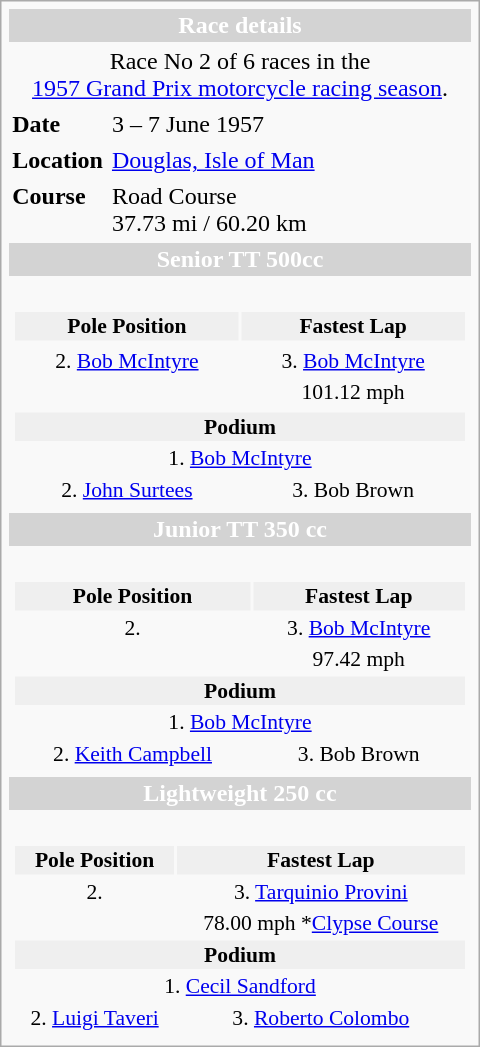<table class="infobox" align="right" cellpadding="2" style="float:right; width: 20em;">
<tr>
<th colspan="3" style="background:lightgrey; color:#ffffff" align=center>Race details</th>
</tr>
<tr>
<td colspan="3" style="text-align:center;">Race No 2 of 6 races in the <br><a href='#'>1957 Grand Prix motorcycle racing season</a>.</td>
</tr>
<tr>
<td style="width: 20%;"><strong>Date</strong></td>
<td>3  – 7 June 1957</td>
</tr>
<tr>
<td><strong>Location</strong></td>
<td colspan=3><a href='#'>Douglas, Isle of Man</a></td>
</tr>
<tr>
<td><strong>Course</strong></td>
<td colspan=3>Road Course <br> 37.73 mi / 60.20 km</td>
</tr>
<tr>
<th colspan="3" style="background:lightgrey; color:#ffffff" align=center>Senior TT 500cc</th>
</tr>
<tr>
<td colspan=2 align=center><br><table style="width:100%; font-size: 90%; text-align: left;">
<tr>
<th style="background-color: #efefef;" align=center>Pole Position</th>
<th style="background-color: #efefef;" align=center>Fastest Lap</th>
</tr>
<tr>
</tr>
<tr>
<td align=center>2.  <a href='#'>Bob McIntyre</a></td>
<td align=center>3.  <a href='#'>Bob McIntyre</a></td>
</tr>
<tr>
<td align=center></td>
<td align=center>101.12 mph</td>
</tr>
<tr>
</tr>
<tr>
<th colspan=2 style="background-color: #efefef;" align=center>Podium</th>
</tr>
<tr>
<td colspan=2 align=center>1.  <a href='#'>Bob McIntyre</a></td>
</tr>
<tr>
<td align=center>2.  <a href='#'>John Surtees</a></td>
<td align=center>3.  Bob Brown</td>
</tr>
</table>
</td>
</tr>
<tr>
<th colspan="3" style="background:lightgrey; color:#ffffff" align=center>Junior TT 350 cc</th>
</tr>
<tr>
<td colspan=2 align=center><br><table style="width:100%; font-size: 90%; text-align: left;">
<tr>
<th style="background-color: #efefef;" align=center>Pole Position</th>
<th style="background-color: #efefef;" align=center>Fastest Lap</th>
</tr>
<tr>
<td align=center>2.</td>
<td align=center>3.  <a href='#'>Bob McIntyre</a></td>
</tr>
<tr>
<td align=center></td>
<td align=center>97.42 mph</td>
</tr>
<tr>
<th colspan=2 style="background-color: #efefef;" align=center>Podium</th>
</tr>
<tr>
<td colspan=2 align=center>1.  <a href='#'>Bob McIntyre</a></td>
</tr>
<tr>
<td align=center>2.  <a href='#'>Keith Campbell</a></td>
<td align=center>3.  Bob Brown</td>
</tr>
</table>
</td>
</tr>
<tr>
<th colspan="3" style="background:lightgrey; color:#ffffff" align=center>Lightweight 250 cc</th>
</tr>
<tr>
<td colspan=2 align=center><br><table style="width:100%; font-size: 90%; text-align: left;">
<tr>
<th style="background-color: #efefef;" align=center>Pole Position</th>
<th style="background-color: #efefef;" align=center>Fastest Lap</th>
</tr>
<tr>
<td align=center>2.</td>
<td align=center>3.  <a href='#'>Tarquinio Provini</a></td>
</tr>
<tr>
<td align=center></td>
<td align=center>78.00 mph *<a href='#'>Clypse Course</a></td>
</tr>
<tr>
<th colspan=2 style="background-color: #efefef;" align=center>Podium</th>
</tr>
<tr>
<td colspan=2 align=center>1.  <a href='#'>Cecil Sandford</a></td>
</tr>
<tr>
<td align=center>2.  <a href='#'>Luigi Taveri</a></td>
<td align=center>3.  <a href='#'>Roberto Colombo</a></td>
</tr>
</table>
</td>
</tr>
</table>
